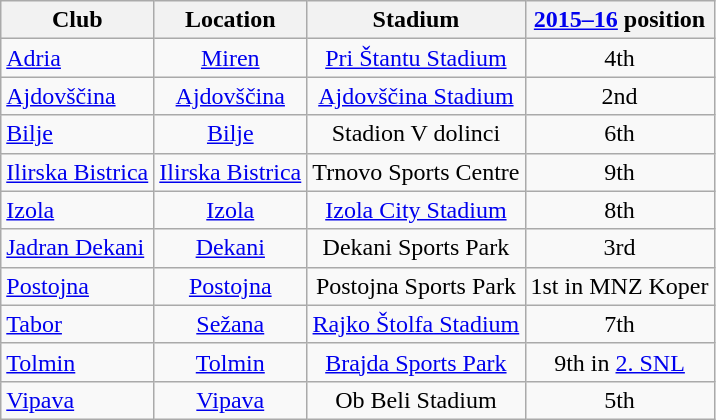<table class="wikitable" style="text-align:center;">
<tr>
<th>Club</th>
<th>Location</th>
<th>Stadium</th>
<th><a href='#'>2015–16</a> position</th>
</tr>
<tr>
<td style="text-align:left;"><a href='#'>Adria</a></td>
<td><a href='#'>Miren</a></td>
<td><a href='#'>Pri Štantu Stadium</a></td>
<td>4th</td>
</tr>
<tr>
<td style="text-align:left;"><a href='#'>Ajdovščina</a></td>
<td><a href='#'>Ajdovščina</a></td>
<td><a href='#'>Ajdovščina Stadium</a></td>
<td>2nd</td>
</tr>
<tr>
<td style="text-align:left;"><a href='#'>Bilje</a></td>
<td><a href='#'>Bilje</a></td>
<td>Stadion V dolinci</td>
<td>6th</td>
</tr>
<tr>
<td style="text-align:left;"><a href='#'>Ilirska Bistrica</a></td>
<td><a href='#'>Ilirska Bistrica</a></td>
<td>Trnovo Sports Centre</td>
<td>9th</td>
</tr>
<tr>
<td style="text-align:left;"><a href='#'>Izola</a></td>
<td><a href='#'>Izola</a></td>
<td><a href='#'>Izola City Stadium</a></td>
<td>8th</td>
</tr>
<tr>
<td style="text-align:left;"><a href='#'>Jadran Dekani</a></td>
<td><a href='#'>Dekani</a></td>
<td>Dekani Sports Park</td>
<td>3rd</td>
</tr>
<tr>
<td style="text-align:left;"><a href='#'>Postojna</a></td>
<td><a href='#'>Postojna</a></td>
<td>Postojna Sports Park</td>
<td>1st in MNZ Koper</td>
</tr>
<tr>
<td style="text-align:left;"><a href='#'>Tabor</a></td>
<td><a href='#'>Sežana</a></td>
<td><a href='#'>Rajko Štolfa Stadium</a></td>
<td>7th</td>
</tr>
<tr>
<td style="text-align:left;"><a href='#'>Tolmin</a></td>
<td><a href='#'>Tolmin</a></td>
<td><a href='#'>Brajda Sports Park</a></td>
<td>9th in <a href='#'>2. SNL</a></td>
</tr>
<tr>
<td style="text-align:left;"><a href='#'>Vipava</a></td>
<td><a href='#'>Vipava</a></td>
<td>Ob Beli Stadium</td>
<td>5th</td>
</tr>
</table>
